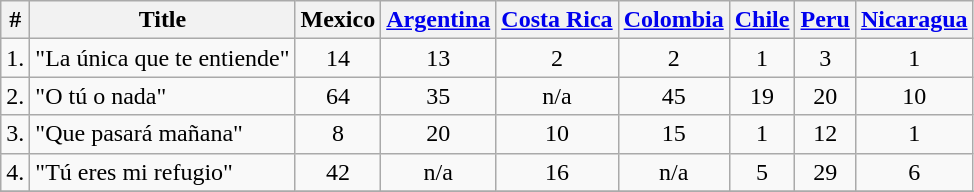<table class="wikitable">
<tr>
<th>#</th>
<th>Title</th>
<th>Mexico</th>
<th><a href='#'>Argentina</a></th>
<th><a href='#'>Costa Rica</a></th>
<th><a href='#'>Colombia</a></th>
<th><a href='#'>Chile</a></th>
<th><a href='#'>Peru</a></th>
<th><a href='#'>Nicaragua</a></th>
</tr>
<tr>
<td>1.</td>
<td>"La única que te entiende"</td>
<td align="center">14</td>
<td align="center">13</td>
<td align="center">2</td>
<td align="center">2</td>
<td align="center">1</td>
<td align="center">3</td>
<td align="center">1</td>
</tr>
<tr>
<td>2.</td>
<td>"O tú o nada"</td>
<td align="center">64</td>
<td align="center">35</td>
<td align="center">n/a</td>
<td align="center">45</td>
<td align="center">19</td>
<td align="center">20</td>
<td align="center">10</td>
</tr>
<tr>
<td>3.</td>
<td>"Que pasará mañana"</td>
<td align="center">8</td>
<td align="center">20</td>
<td align="center">10</td>
<td align="center">15</td>
<td align="center">1</td>
<td align="center">12</td>
<td align="center">1</td>
</tr>
<tr>
<td>4.</td>
<td>"Tú eres mi refugio"</td>
<td align="center">42</td>
<td align="center">n/a</td>
<td align="center">16</td>
<td align="center">n/a</td>
<td align="center">5</td>
<td align="center">29</td>
<td align="center">6</td>
</tr>
<tr>
</tr>
</table>
